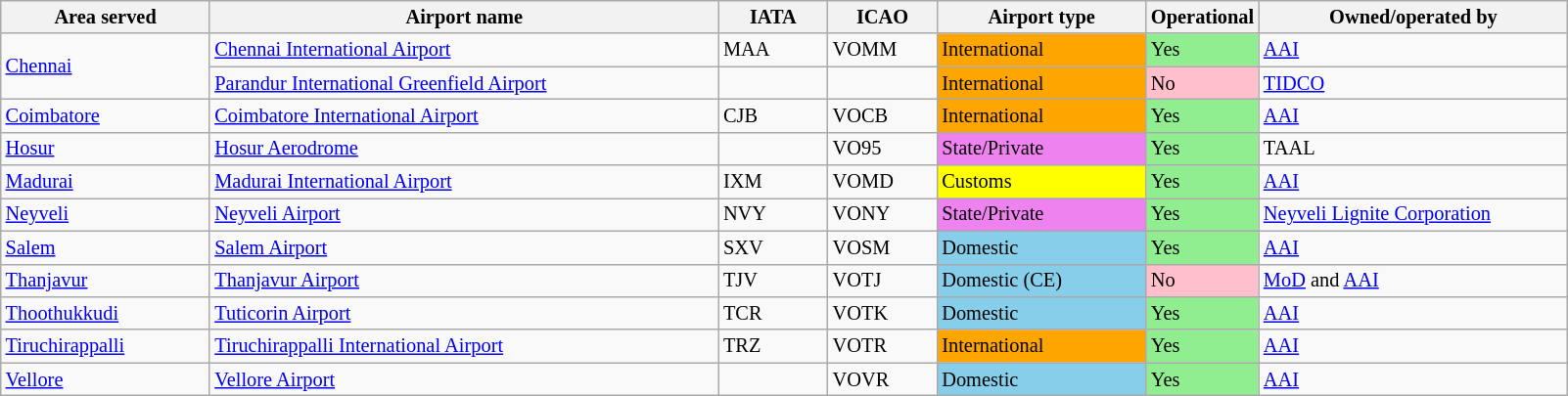<table class="wikitable sortable mw-collapsible" style="font-size: 85%">
<tr>
<th style="width:10em;">Area served</th>
<th style="width:25em;">Airport name</th>
<th style="width:5em;">IATA</th>
<th style="width:5em;">ICAO</th>
<th style="width:10em;">Airport type</th>
<th style="width:5em;">Operational</th>
<th style="width:15em;">Owned/operated by</th>
</tr>
<tr>
<td rowspan="2"><a href='#'>Chennai</a></td>
<td><a href='#'>Chennai International Airport</a></td>
<td>MAA</td>
<td>VOMM</td>
<td style="background:orange;">International</td>
<td style="background:lightgreen;">Yes</td>
<td><a href='#'>AAI</a></td>
</tr>
<tr>
<td><a href='#'>Parandur International Greenfield Airport</a></td>
<td></td>
<td></td>
<td style="background:orange;">International</td>
<td style="background:pink;">No</td>
<td><a href='#'>TIDCO</a></td>
</tr>
<tr>
<td><a href='#'>Coimbatore</a></td>
<td><a href='#'>Coimbatore International Airport</a></td>
<td>CJB</td>
<td>VOCB</td>
<td style="background:orange;">International</td>
<td style="background:lightgreen;">Yes</td>
<td><a href='#'>AAI</a></td>
</tr>
<tr>
<td><a href='#'>Hosur</a></td>
<td><a href='#'>Hosur Aerodrome</a></td>
<td></td>
<td>VO95</td>
<td style="background:violet;">State/Private</td>
<td style="background:lightgreen;">Yes</td>
<td>TAAL</td>
</tr>
<tr>
<td><a href='#'>Madurai</a></td>
<td><a href='#'>Madurai International Airport</a></td>
<td>IXM</td>
<td>VOMD</td>
<td style="background:yellow;">Customs</td>
<td style="background:lightgreen;">Yes</td>
<td><a href='#'>AAI</a></td>
</tr>
<tr>
<td><a href='#'>Neyveli</a></td>
<td><a href='#'>Neyveli Airport</a></td>
<td>NVY</td>
<td>VONY</td>
<td style="background:violet;">State/Private</td>
<td style="background:lightgreen;">Yes</td>
<td><a href='#'>Neyveli Lignite Corporation</a></td>
</tr>
<tr>
<td><a href='#'>Salem</a></td>
<td><a href='#'>Salem Airport</a></td>
<td>SXV</td>
<td>VOSM</td>
<td style="background:skyblue;">Domestic</td>
<td style="background:lightgreen;">Yes</td>
<td><a href='#'>AAI</a></td>
</tr>
<tr>
<td><a href='#'>Thanjavur</a></td>
<td><a href='#'>Thanjavur Airport</a></td>
<td>TJV</td>
<td>VOTJ</td>
<td style="background:skyblue;">Domestic (CE)</td>
<td style="background:pink;">No</td>
<td><a href='#'>MoD</a> and <a href='#'>AAI</a></td>
</tr>
<tr>
<td><a href='#'>Thoothukkudi</a></td>
<td><a href='#'>Tuticorin Airport</a></td>
<td>TCR</td>
<td>VOTK</td>
<td style="background:skyblue;">Domestic</td>
<td style="background:lightgreen;">Yes</td>
<td><a href='#'>AAI</a></td>
</tr>
<tr>
<td><a href='#'>Tiruchirappalli</a></td>
<td><a href='#'>Tiruchirappalli International Airport</a></td>
<td>TRZ</td>
<td>VOTR</td>
<td style="background:orange;">International</td>
<td style="background:lightgreen;">Yes</td>
<td><a href='#'>AAI</a></td>
</tr>
<tr>
<td><a href='#'>Vellore</a></td>
<td><a href='#'>Vellore Airport</a></td>
<td></td>
<td>VOVR</td>
<td style="background:skyblue;">Domestic</td>
<td style="background:lightgreen;">Yes</td>
<td><a href='#'>AAI</a></td>
</tr>
</table>
